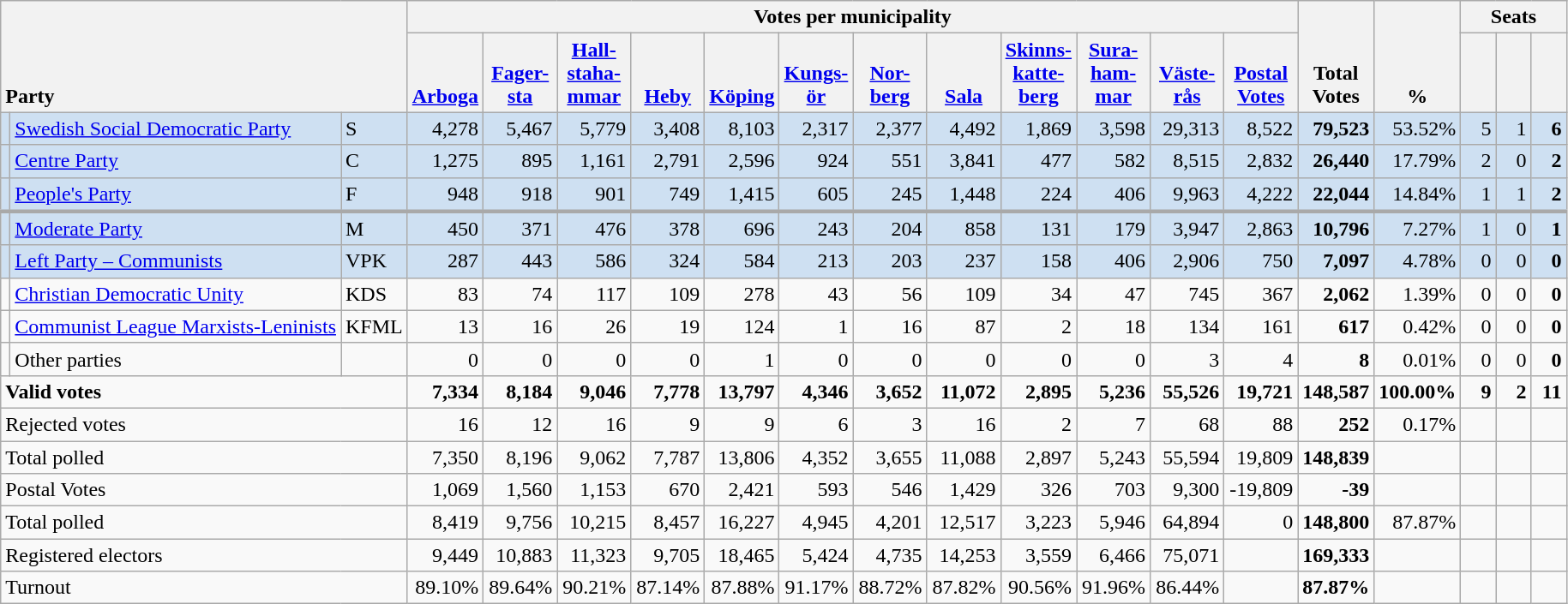<table class="wikitable" border="1" style="text-align:right;">
<tr>
<th style="text-align:left;" valign=bottom rowspan=2 colspan=3>Party</th>
<th colspan=12>Votes per municipality</th>
<th align=center valign=bottom rowspan=2 width="50">Total Votes</th>
<th align=center valign=bottom rowspan=2 width="50">%</th>
<th colspan=3>Seats</th>
</tr>
<tr>
<th align=center valign=bottom width="50"><a href='#'>Arboga</a></th>
<th align=center valign=bottom width="50"><a href='#'>Fager- sta</a></th>
<th align=center valign=bottom width="50"><a href='#'>Hall- staha- mmar</a></th>
<th align=center valign=bottom width="50"><a href='#'>Heby</a></th>
<th align=center valign=bottom width="50"><a href='#'>Köping</a></th>
<th align=center valign=bottom width="50"><a href='#'>Kungs- ör</a></th>
<th align=center valign=bottom width="50"><a href='#'>Nor- berg</a></th>
<th align=center valign=bottom width="50"><a href='#'>Sala</a></th>
<th align=center valign=bottom width="50"><a href='#'>Skinns- katte- berg</a></th>
<th align=center valign=bottom width="50"><a href='#'>Sura- ham- mar</a></th>
<th align=center valign=bottom width="50"><a href='#'>Väste- rås</a></th>
<th align=center valign=bottom width="50"><a href='#'>Postal Votes</a></th>
<th align=center valign=bottom width="20"><small></small></th>
<th align=center valign=bottom width="20"><small><a href='#'></a></small></th>
<th align=center valign=bottom width="20"><small></small></th>
</tr>
<tr style="background:#CEE0F2;">
<td></td>
<td align=left style="white-space: nowrap;"><a href='#'>Swedish Social Democratic Party</a></td>
<td align=left>S</td>
<td>4,278</td>
<td>5,467</td>
<td>5,779</td>
<td>3,408</td>
<td>8,103</td>
<td>2,317</td>
<td>2,377</td>
<td>4,492</td>
<td>1,869</td>
<td>3,598</td>
<td>29,313</td>
<td>8,522</td>
<td><strong>79,523</strong></td>
<td>53.52%</td>
<td>5</td>
<td>1</td>
<td><strong>6</strong></td>
</tr>
<tr style="background:#CEE0F2;">
<td></td>
<td align=left><a href='#'>Centre Party</a></td>
<td align=left>C</td>
<td>1,275</td>
<td>895</td>
<td>1,161</td>
<td>2,791</td>
<td>2,596</td>
<td>924</td>
<td>551</td>
<td>3,841</td>
<td>477</td>
<td>582</td>
<td>8,515</td>
<td>2,832</td>
<td><strong>26,440</strong></td>
<td>17.79%</td>
<td>2</td>
<td>0</td>
<td><strong>2</strong></td>
</tr>
<tr style="background:#CEE0F2;">
<td></td>
<td align=left><a href='#'>People's Party</a></td>
<td align=left>F</td>
<td>948</td>
<td>918</td>
<td>901</td>
<td>749</td>
<td>1,415</td>
<td>605</td>
<td>245</td>
<td>1,448</td>
<td>224</td>
<td>406</td>
<td>9,963</td>
<td>4,222</td>
<td><strong>22,044</strong></td>
<td>14.84%</td>
<td>1</td>
<td>1</td>
<td><strong>2</strong></td>
</tr>
<tr style="background:#CEE0F2; border-top:3px solid darkgray;">
<td></td>
<td align=left><a href='#'>Moderate Party</a></td>
<td align=left>M</td>
<td>450</td>
<td>371</td>
<td>476</td>
<td>378</td>
<td>696</td>
<td>243</td>
<td>204</td>
<td>858</td>
<td>131</td>
<td>179</td>
<td>3,947</td>
<td>2,863</td>
<td><strong>10,796</strong></td>
<td>7.27%</td>
<td>1</td>
<td>0</td>
<td><strong>1</strong></td>
</tr>
<tr style="background:#CEE0F2;">
<td></td>
<td align=left><a href='#'>Left Party – Communists</a></td>
<td align=left>VPK</td>
<td>287</td>
<td>443</td>
<td>586</td>
<td>324</td>
<td>584</td>
<td>213</td>
<td>203</td>
<td>237</td>
<td>158</td>
<td>406</td>
<td>2,906</td>
<td>750</td>
<td><strong>7,097</strong></td>
<td>4.78%</td>
<td>0</td>
<td>0</td>
<td><strong>0</strong></td>
</tr>
<tr>
<td></td>
<td align=left><a href='#'>Christian Democratic Unity</a></td>
<td align=left>KDS</td>
<td>83</td>
<td>74</td>
<td>117</td>
<td>109</td>
<td>278</td>
<td>43</td>
<td>56</td>
<td>109</td>
<td>34</td>
<td>47</td>
<td>745</td>
<td>367</td>
<td><strong>2,062</strong></td>
<td>1.39%</td>
<td>0</td>
<td>0</td>
<td><strong>0</strong></td>
</tr>
<tr>
<td></td>
<td align=left><a href='#'>Communist League Marxists-Leninists</a></td>
<td align=left>KFML</td>
<td>13</td>
<td>16</td>
<td>26</td>
<td>19</td>
<td>124</td>
<td>1</td>
<td>16</td>
<td>87</td>
<td>2</td>
<td>18</td>
<td>134</td>
<td>161</td>
<td><strong>617</strong></td>
<td>0.42%</td>
<td>0</td>
<td>0</td>
<td><strong>0</strong></td>
</tr>
<tr>
<td></td>
<td align=left>Other parties</td>
<td></td>
<td>0</td>
<td>0</td>
<td>0</td>
<td>0</td>
<td>1</td>
<td>0</td>
<td>0</td>
<td>0</td>
<td>0</td>
<td>0</td>
<td>3</td>
<td>4</td>
<td><strong>8</strong></td>
<td>0.01%</td>
<td>0</td>
<td>0</td>
<td><strong>0</strong></td>
</tr>
<tr style="font-weight:bold">
<td align=left colspan=3>Valid votes</td>
<td>7,334</td>
<td>8,184</td>
<td>9,046</td>
<td>7,778</td>
<td>13,797</td>
<td>4,346</td>
<td>3,652</td>
<td>11,072</td>
<td>2,895</td>
<td>5,236</td>
<td>55,526</td>
<td>19,721</td>
<td>148,587</td>
<td>100.00%</td>
<td>9</td>
<td>2</td>
<td>11</td>
</tr>
<tr>
<td align=left colspan=3>Rejected votes</td>
<td>16</td>
<td>12</td>
<td>16</td>
<td>9</td>
<td>9</td>
<td>6</td>
<td>3</td>
<td>16</td>
<td>2</td>
<td>7</td>
<td>68</td>
<td>88</td>
<td><strong>252</strong></td>
<td>0.17%</td>
<td></td>
<td></td>
<td></td>
</tr>
<tr>
<td align=left colspan=3>Total polled</td>
<td>7,350</td>
<td>8,196</td>
<td>9,062</td>
<td>7,787</td>
<td>13,806</td>
<td>4,352</td>
<td>3,655</td>
<td>11,088</td>
<td>2,897</td>
<td>5,243</td>
<td>55,594</td>
<td>19,809</td>
<td><strong>148,839</strong></td>
<td></td>
<td></td>
<td></td>
<td></td>
</tr>
<tr>
<td align=left colspan=3>Postal Votes</td>
<td>1,069</td>
<td>1,560</td>
<td>1,153</td>
<td>670</td>
<td>2,421</td>
<td>593</td>
<td>546</td>
<td>1,429</td>
<td>326</td>
<td>703</td>
<td>9,300</td>
<td>-19,809</td>
<td><strong>-39</strong></td>
<td></td>
<td></td>
<td></td>
<td></td>
</tr>
<tr>
<td align=left colspan=3>Total polled</td>
<td>8,419</td>
<td>9,756</td>
<td>10,215</td>
<td>8,457</td>
<td>16,227</td>
<td>4,945</td>
<td>4,201</td>
<td>12,517</td>
<td>3,223</td>
<td>5,946</td>
<td>64,894</td>
<td>0</td>
<td><strong>148,800</strong></td>
<td>87.87%</td>
<td></td>
<td></td>
<td></td>
</tr>
<tr>
<td align=left colspan=3>Registered electors</td>
<td>9,449</td>
<td>10,883</td>
<td>11,323</td>
<td>9,705</td>
<td>18,465</td>
<td>5,424</td>
<td>4,735</td>
<td>14,253</td>
<td>3,559</td>
<td>6,466</td>
<td>75,071</td>
<td></td>
<td><strong>169,333</strong></td>
<td></td>
<td></td>
<td></td>
<td></td>
</tr>
<tr>
<td align=left colspan=3>Turnout</td>
<td>89.10%</td>
<td>89.64%</td>
<td>90.21%</td>
<td>87.14%</td>
<td>87.88%</td>
<td>91.17%</td>
<td>88.72%</td>
<td>87.82%</td>
<td>90.56%</td>
<td>91.96%</td>
<td>86.44%</td>
<td></td>
<td><strong>87.87%</strong></td>
<td></td>
<td></td>
<td></td>
<td></td>
</tr>
</table>
